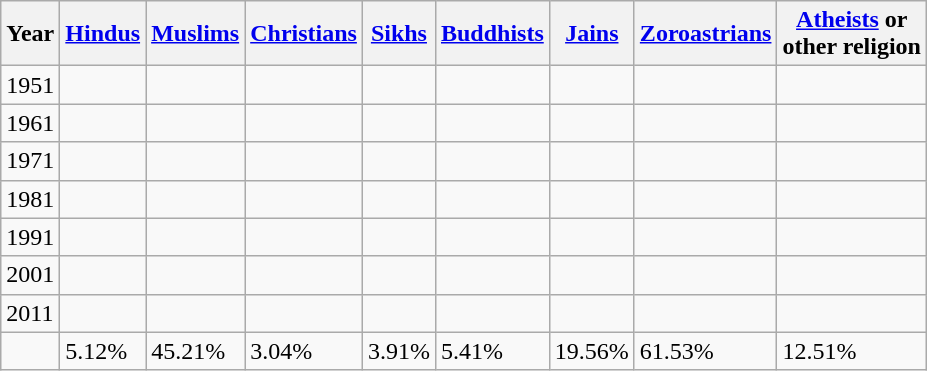<table class="wikitable sortable">
<tr>
<th>Year</th>
<th><a href='#'>Hindus</a></th>
<th><a href='#'>Muslims</a></th>
<th><a href='#'>Christians</a></th>
<th><a href='#'>Sikhs</a></th>
<th><a href='#'>Buddhists</a></th>
<th><a href='#'>Jains</a></th>
<th><a href='#'>Zoroastrians</a></th>
<th><a href='#'>Atheists</a> or<br>other religion</th>
</tr>
<tr>
<td>1951</td>
<td></td>
<td></td>
<td></td>
<td></td>
<td></td>
<td></td>
<td></td>
<td></td>
</tr>
<tr>
<td>1961</td>
<td></td>
<td></td>
<td></td>
<td></td>
<td></td>
<td></td>
<td></td>
<td></td>
</tr>
<tr>
<td>1971</td>
<td></td>
<td></td>
<td></td>
<td></td>
<td></td>
<td></td>
<td></td>
<td></td>
</tr>
<tr>
<td>1981</td>
<td></td>
<td></td>
<td></td>
<td></td>
<td></td>
<td></td>
<td></td>
<td></td>
</tr>
<tr>
<td>1991</td>
<td></td>
<td></td>
<td></td>
<td></td>
<td></td>
<td></td>
<td></td>
<td></td>
</tr>
<tr>
<td>2001</td>
<td></td>
<td></td>
<td></td>
<td></td>
<td></td>
<td></td>
<td></td>
<td></td>
</tr>
<tr>
<td>2011</td>
<td></td>
<td></td>
<td></td>
<td></td>
<td></td>
<td></td>
<td></td>
<td></td>
</tr>
<tr>
<td></td>
<td> 5.12%</td>
<td> 45.21%</td>
<td> 3.04%</td>
<td> 3.91%</td>
<td> 5.41%</td>
<td> 19.56%</td>
<td> 61.53%</td>
<td> 12.51%</td>
</tr>
</table>
